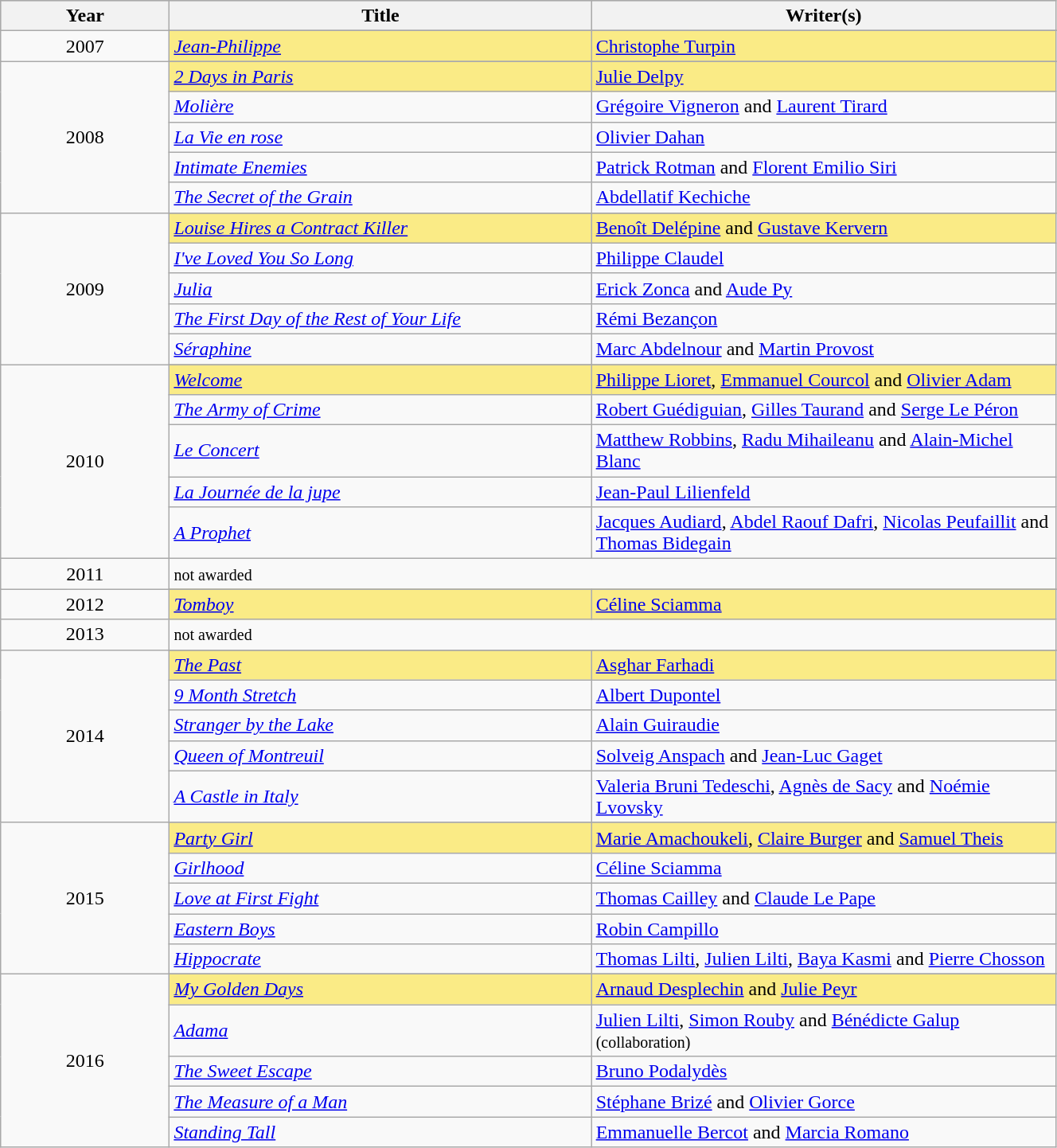<table class="wikitable" style="width:70%;" cellpadding="5">
<tr style="background:#bebebe;">
<th style="width:8%;">Year</th>
<th style="width:20%;">Title</th>
<th style="width:22%;">Writer(s)</th>
</tr>
<tr>
<td rowspan="2" style="text-align:center;">2007</td>
</tr>
<tr style="background:#FAEB86;">
<td><em><a href='#'>Jean-Philippe</a></em></td>
<td><a href='#'>Christophe Turpin</a></td>
</tr>
<tr>
<td rowspan="6" style="text-align:center;">2008</td>
</tr>
<tr style="background:#FAEB86;">
<td><em><a href='#'>2 Days in Paris</a></em></td>
<td><a href='#'>Julie Delpy</a></td>
</tr>
<tr>
<td><em><a href='#'>Molière</a></em></td>
<td><a href='#'>Grégoire Vigneron</a> and <a href='#'>Laurent Tirard</a></td>
</tr>
<tr>
<td><em><a href='#'>La Vie en rose</a></em></td>
<td><a href='#'>Olivier Dahan</a></td>
</tr>
<tr>
<td><em><a href='#'>Intimate Enemies</a></em></td>
<td><a href='#'>Patrick Rotman</a> and <a href='#'>Florent Emilio Siri</a></td>
</tr>
<tr>
<td><em><a href='#'>The Secret of the Grain</a></em></td>
<td><a href='#'>Abdellatif Kechiche</a></td>
</tr>
<tr>
<td rowspan="6" style="text-align:center;">2009</td>
</tr>
<tr style="background:#FAEB86;">
<td><em><a href='#'>Louise Hires a Contract Killer</a></em></td>
<td><a href='#'>Benoît Delépine</a> and <a href='#'>Gustave Kervern</a></td>
</tr>
<tr>
<td><em><a href='#'>I've Loved You So Long</a></em></td>
<td><a href='#'>Philippe Claudel</a></td>
</tr>
<tr>
<td><em><a href='#'>Julia</a></em></td>
<td><a href='#'>Erick Zonca</a> and <a href='#'>Aude Py</a></td>
</tr>
<tr>
<td><em><a href='#'>The First Day of the Rest of Your Life</a></em></td>
<td><a href='#'>Rémi Bezançon</a></td>
</tr>
<tr>
<td><em><a href='#'>Séraphine</a></em></td>
<td><a href='#'>Marc Abdelnour</a> and <a href='#'>Martin Provost</a></td>
</tr>
<tr>
<td rowspan="6" style="text-align:center;">2010</td>
</tr>
<tr style="background:#FAEB86;">
<td><em><a href='#'>Welcome</a></em></td>
<td><a href='#'>Philippe Lioret</a>, <a href='#'>Emmanuel Courcol</a> and <a href='#'>Olivier Adam</a></td>
</tr>
<tr>
<td><em><a href='#'>The Army of Crime</a></em></td>
<td><a href='#'>Robert Guédiguian</a>, <a href='#'>Gilles Taurand</a> and <a href='#'>Serge Le Péron</a></td>
</tr>
<tr>
<td><em><a href='#'>Le Concert</a></em></td>
<td><a href='#'>Matthew Robbins</a>, <a href='#'>Radu Mihaileanu</a> and <a href='#'>Alain-Michel Blanc</a></td>
</tr>
<tr>
<td><em><a href='#'>La Journée de la jupe</a></em></td>
<td><a href='#'>Jean-Paul Lilienfeld</a></td>
</tr>
<tr>
<td><em><a href='#'>A Prophet</a></em></td>
<td><a href='#'>Jacques Audiard</a>, <a href='#'>Abdel Raouf Dafri</a>, <a href='#'>Nicolas Peufaillit</a> and <a href='#'>Thomas Bidegain</a></td>
</tr>
<tr>
<td style="text-align:center;">2011</td>
<td colspan="2"><small>not awarded</small></td>
</tr>
<tr>
<td rowspan="2" style="text-align:center;">2012</td>
</tr>
<tr style="background:#FAEB86;">
<td><em><a href='#'>Tomboy</a></em></td>
<td><a href='#'>Céline Sciamma</a></td>
</tr>
<tr>
<td style="text-align:center;">2013</td>
<td colspan="2"><small>not awarded</small></td>
</tr>
<tr>
<td rowspan="6" style="text-align:center;">2014</td>
</tr>
<tr style="background:#FAEB86;">
<td><em><a href='#'>The Past</a></em></td>
<td><a href='#'>Asghar Farhadi</a></td>
</tr>
<tr>
<td><em><a href='#'>9 Month Stretch</a></em></td>
<td><a href='#'>Albert Dupontel</a></td>
</tr>
<tr>
<td><em><a href='#'>Stranger by the Lake</a></em></td>
<td><a href='#'>Alain Guiraudie</a></td>
</tr>
<tr>
<td><em><a href='#'>Queen of Montreuil</a></em></td>
<td><a href='#'>Solveig Anspach</a> and <a href='#'>Jean-Luc Gaget</a></td>
</tr>
<tr>
<td><em><a href='#'>A Castle in Italy</a></em></td>
<td><a href='#'>Valeria Bruni Tedeschi</a>, <a href='#'>Agnès de Sacy</a> and <a href='#'>Noémie Lvovsky</a></td>
</tr>
<tr>
<td rowspan="6" style="text-align:center;">2015</td>
</tr>
<tr style="background:#FAEB86;">
<td><em><a href='#'>Party Girl</a></em></td>
<td><a href='#'>Marie Amachoukeli</a>, <a href='#'>Claire Burger</a> and <a href='#'>Samuel Theis</a></td>
</tr>
<tr>
<td><em><a href='#'>Girlhood</a></em></td>
<td><a href='#'>Céline Sciamma</a></td>
</tr>
<tr>
<td><em><a href='#'>Love at First Fight</a></em></td>
<td><a href='#'>Thomas Cailley</a> and <a href='#'>Claude Le Pape</a></td>
</tr>
<tr>
<td><em><a href='#'>Eastern Boys</a></em></td>
<td><a href='#'>Robin Campillo</a></td>
</tr>
<tr>
<td><em><a href='#'>Hippocrate</a></em></td>
<td><a href='#'>Thomas Lilti</a>, <a href='#'>Julien Lilti</a>, <a href='#'>Baya Kasmi</a> and <a href='#'>Pierre Chosson</a></td>
</tr>
<tr>
<td rowspan="6" style="text-align:center;">2016</td>
</tr>
<tr style="background:#FAEB86;">
<td><em><a href='#'>My Golden Days</a></em></td>
<td><a href='#'>Arnaud Desplechin</a> and <a href='#'>Julie Peyr</a></td>
</tr>
<tr>
<td><em><a href='#'>Adama</a></em></td>
<td><a href='#'>Julien Lilti</a>, <a href='#'>Simon Rouby</a> and <a href='#'>Bénédicte Galup</a> <small>(collaboration)</small></td>
</tr>
<tr>
<td><em><a href='#'>The Sweet Escape</a></em></td>
<td><a href='#'>Bruno Podalydès</a></td>
</tr>
<tr>
<td><em><a href='#'>The Measure of a Man</a></em></td>
<td><a href='#'>Stéphane Brizé</a> and <a href='#'>Olivier Gorce</a></td>
</tr>
<tr>
<td><em><a href='#'>Standing Tall</a></em></td>
<td><a href='#'>Emmanuelle Bercot</a> and <a href='#'>Marcia Romano</a></td>
</tr>
</table>
